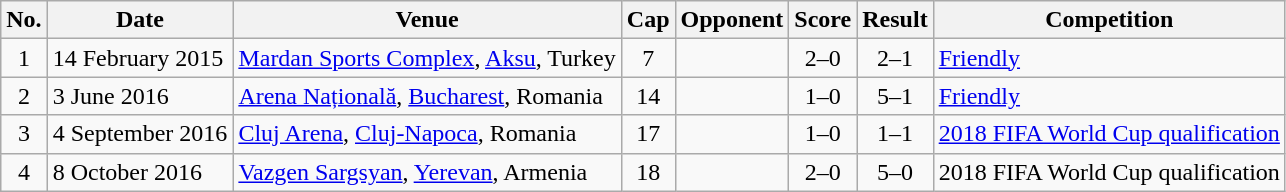<table class="wikitable sortable">
<tr>
<th scope="col">No.</th>
<th scope="col" data-sort-type="date">Date</th>
<th scope="col">Venue</th>
<th scope="col">Cap</th>
<th scope="col">Opponent</th>
<th scope="col">Score</th>
<th scope="col">Result</th>
<th scope="col">Competition</th>
</tr>
<tr>
<td style="text-align:center">1</td>
<td>14 February 2015</td>
<td><a href='#'>Mardan Sports Complex</a>, <a href='#'>Aksu</a>, Turkey</td>
<td style="text-align:center">7</td>
<td></td>
<td style="text-align:center">2–0</td>
<td style="text-align:center">2–1</td>
<td><a href='#'>Friendly</a></td>
</tr>
<tr>
<td style="text-align:center">2</td>
<td>3 June 2016</td>
<td><a href='#'>Arena Națională</a>, <a href='#'>Bucharest</a>, Romania</td>
<td style="text-align:center">14</td>
<td></td>
<td style="text-align:center">1–0</td>
<td style="text-align:center">5–1</td>
<td><a href='#'>Friendly</a></td>
</tr>
<tr>
<td style="text-align:center">3</td>
<td>4 September 2016</td>
<td><a href='#'>Cluj Arena</a>, <a href='#'>Cluj-Napoca</a>, Romania</td>
<td style="text-align:center">17</td>
<td></td>
<td style="text-align:center">1–0</td>
<td style="text-align:center">1–1</td>
<td><a href='#'>2018 FIFA World Cup qualification</a></td>
</tr>
<tr>
<td style="text-align:center">4</td>
<td>8 October 2016</td>
<td><a href='#'>Vazgen Sargsyan</a>, <a href='#'>Yerevan</a>, Armenia</td>
<td style="text-align:center">18</td>
<td></td>
<td style="text-align:center">2–0</td>
<td style="text-align:center">5–0</td>
<td>2018 FIFA World Cup qualification</td>
</tr>
</table>
